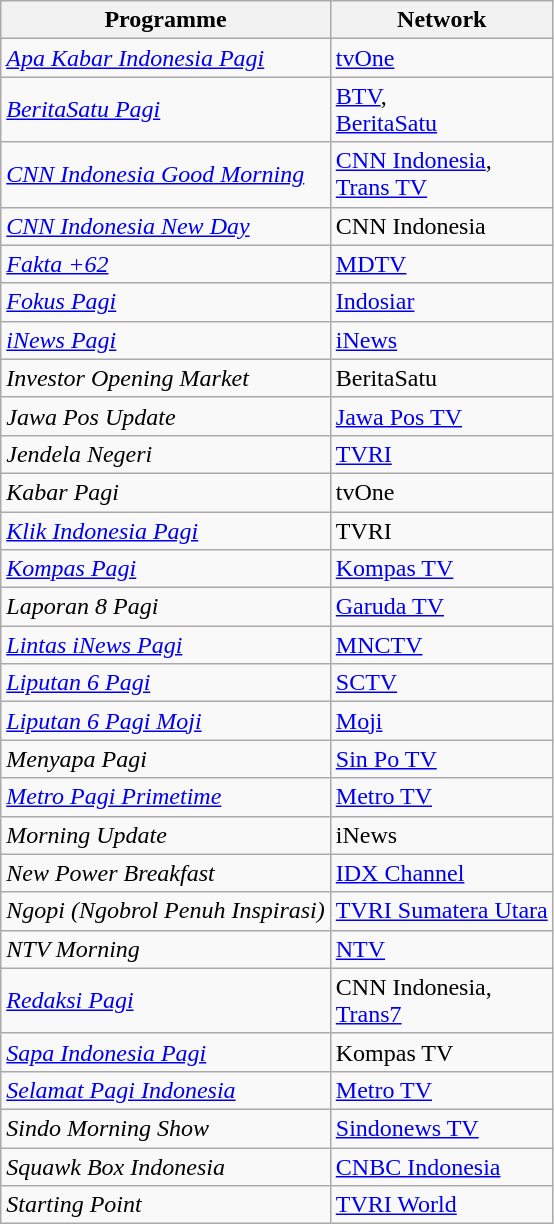<table class="wikitable">
<tr>
<th>Programme</th>
<th>Network</th>
</tr>
<tr>
<td><em><a href='#'>Apa Kabar Indonesia Pagi</a></em></td>
<td><a href='#'>tvOne</a></td>
</tr>
<tr>
<td><em><a href='#'>BeritaSatu Pagi</a></em></td>
<td><a href='#'>BTV</a>, <br><a href='#'>BeritaSatu</a></td>
</tr>
<tr>
<td><em><a href='#'>CNN Indonesia Good Morning</a></em></td>
<td><a href='#'>CNN Indonesia</a>, <br> <a href='#'>Trans TV</a></td>
</tr>
<tr>
<td><em><a href='#'>CNN Indonesia New Day</a></em></td>
<td>CNN Indonesia</td>
</tr>
<tr>
<td><em><a href='#'>Fakta +62</a></em></td>
<td><a href='#'>MDTV</a></td>
</tr>
<tr>
<td><em><a href='#'>Fokus Pagi</a></em></td>
<td><a href='#'>Indosiar</a></td>
</tr>
<tr>
<td><em><a href='#'>iNews Pagi</a></em></td>
<td><a href='#'>iNews</a></td>
</tr>
<tr>
<td><em>Investor Opening Market</em></td>
<td>BeritaSatu</td>
</tr>
<tr>
<td><em>Jawa Pos Update</em></td>
<td><a href='#'>Jawa Pos TV</a></td>
</tr>
<tr>
<td><em>Jendela Negeri</em></td>
<td><a href='#'>TVRI</a></td>
</tr>
<tr>
<td><em>Kabar Pagi</em></td>
<td>tvOne</td>
</tr>
<tr>
<td><em><a href='#'>Klik Indonesia Pagi</a></em></td>
<td>TVRI</td>
</tr>
<tr>
<td><em><a href='#'>Kompas Pagi</a></em></td>
<td><a href='#'>Kompas TV</a></td>
</tr>
<tr>
<td><em>Laporan 8 Pagi</em></td>
<td><a href='#'>Garuda TV</a></td>
</tr>
<tr>
<td><em><a href='#'>Lintas iNews Pagi</a></em></td>
<td><a href='#'>MNCTV</a></td>
</tr>
<tr>
<td><em><a href='#'>Liputan 6 Pagi</a></em></td>
<td><a href='#'>SCTV</a></td>
</tr>
<tr>
<td><em><a href='#'>Liputan 6 Pagi Moji</a></em></td>
<td><a href='#'>Moji</a></td>
</tr>
<tr>
<td><em>Menyapa Pagi</em></td>
<td><a href='#'>Sin Po TV</a></td>
</tr>
<tr>
<td><em><a href='#'>Metro Pagi Primetime</a></em></td>
<td><a href='#'>Metro TV</a></td>
</tr>
<tr>
<td><em>Morning Update</em></td>
<td>iNews</td>
</tr>
<tr>
<td><em>New Power Breakfast</em></td>
<td><a href='#'>IDX Channel</a></td>
</tr>
<tr>
<td><em>Ngopi (Ngobrol Penuh Inspirasi)</em></td>
<td><a href='#'>TVRI Sumatera Utara</a></td>
</tr>
<tr>
<td><em>NTV Morning</em></td>
<td><a href='#'>NTV</a></td>
</tr>
<tr>
<td><em><a href='#'>Redaksi Pagi</a></em></td>
<td>CNN Indonesia,<br> <a href='#'>Trans7</a></td>
</tr>
<tr>
<td><em><a href='#'>Sapa Indonesia Pagi</a></em></td>
<td>Kompas TV</td>
</tr>
<tr>
<td><em><a href='#'>Selamat Pagi Indonesia</a></em></td>
<td><a href='#'>Metro TV</a></td>
</tr>
<tr>
<td><em>Sindo Morning Show</em></td>
<td><a href='#'>Sindonews TV</a></td>
</tr>
<tr>
<td><em>Squawk Box Indonesia</em></td>
<td><a href='#'>CNBC Indonesia</a></td>
</tr>
<tr>
<td><em>Starting Point</em></td>
<td><a href='#'>TVRI World</a></td>
</tr>
</table>
